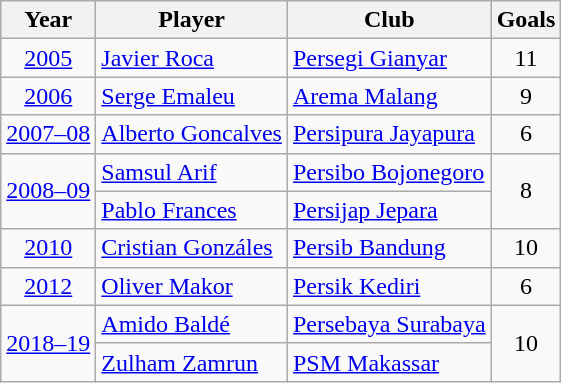<table class="wikitable" style="white-space: nowrap;">
<tr>
<th>Year</th>
<th>Player</th>
<th>Club</th>
<th>Goals</th>
</tr>
<tr>
<td align=center><a href='#'>2005</a></td>
<td> <a href='#'>Javier Roca</a></td>
<td><a href='#'>Persegi Gianyar</a></td>
<td align=center>11</td>
</tr>
<tr>
<td align=center><a href='#'>2006</a></td>
<td> <a href='#'>Serge Emaleu</a></td>
<td><a href='#'>Arema Malang</a></td>
<td align=center>9</td>
</tr>
<tr>
<td align=center><a href='#'>2007–08</a></td>
<td> <a href='#'>Alberto Goncalves</a></td>
<td><a href='#'>Persipura Jayapura</a></td>
<td align=center>6</td>
</tr>
<tr>
<td rowspan="2" align=center><a href='#'>2008–09</a></td>
<td> <a href='#'>Samsul Arif</a></td>
<td><a href='#'>Persibo Bojonegoro</a></td>
<td rowspan="2" align=center>8</td>
</tr>
<tr>
<td> <a href='#'>Pablo Frances</a></td>
<td><a href='#'>Persijap Jepara</a></td>
</tr>
<tr>
<td align=center><a href='#'>2010</a></td>
<td> <a href='#'>Cristian Gonzáles</a></td>
<td><a href='#'>Persib Bandung</a></td>
<td align=center>10</td>
</tr>
<tr>
<td align=center><a href='#'>2012</a></td>
<td> <a href='#'>Oliver Makor</a></td>
<td><a href='#'>Persik Kediri</a></td>
<td align=center>6</td>
</tr>
<tr>
<td rowspan="2" align=center><a href='#'>2018–19</a></td>
<td> <a href='#'>Amido Baldé</a></td>
<td><a href='#'>Persebaya Surabaya</a></td>
<td rowspan="2" align=center>10</td>
</tr>
<tr>
<td> <a href='#'>Zulham Zamrun</a></td>
<td><a href='#'>PSM Makassar</a></td>
</tr>
</table>
